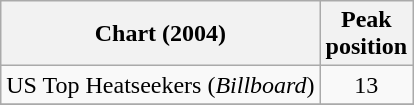<table class="wikitable">
<tr>
<th>Chart (2004)</th>
<th>Peak<br>position</th>
</tr>
<tr>
<td>US Top Heatseekers (<em>Billboard</em>)</td>
<td align="center">13</td>
</tr>
<tr>
</tr>
</table>
